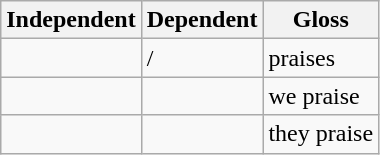<table class=wikitable>
<tr>
<th>Independent</th>
<th>Dependent</th>
<th>Gloss</th>
</tr>
<tr>
<td></td>
<td> /<br></td>
<td>praises</td>
</tr>
<tr>
<td></td>
<td></td>
<td>we praise</td>
</tr>
<tr>
<td></td>
<td></td>
<td>they praise</td>
</tr>
</table>
